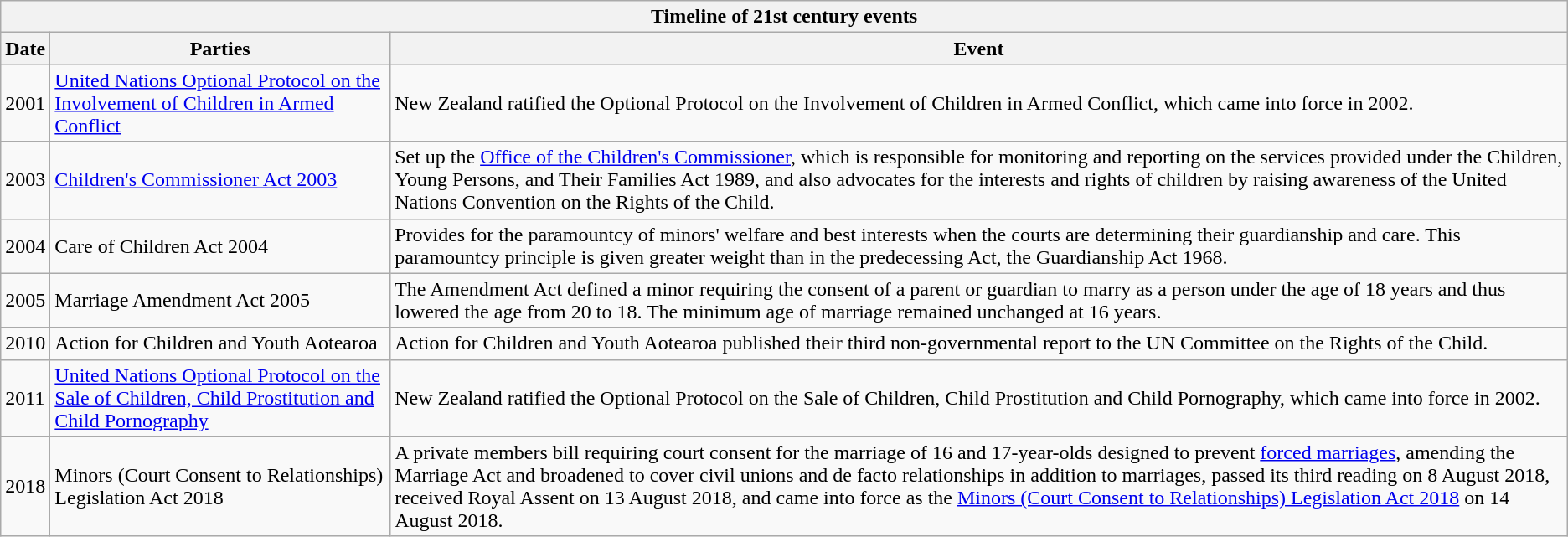<table class="wikitable">
<tr>
<th align="center" colspan="6">Timeline of 21st century events</th>
</tr>
<tr>
<th>Date</th>
<th>Parties</th>
<th>Event</th>
</tr>
<tr>
<td>2001</td>
<td><a href='#'>United Nations Optional Protocol on the Involvement of Children in Armed Conflict</a></td>
<td>New Zealand ratified the Optional Protocol on the Involvement of Children in Armed Conflict, which came into force in 2002.</td>
</tr>
<tr>
<td>2003</td>
<td><a href='#'>Children's Commissioner Act 2003</a></td>
<td>Set up the <a href='#'>Office of the Children's Commissioner</a>, which is responsible for monitoring and reporting on the services provided under the Children, Young Persons, and Their Families Act 1989, and also advocates for the interests and rights of children by raising awareness of the United Nations Convention on the Rights of the Child.</td>
</tr>
<tr>
<td>2004</td>
<td>Care of Children Act 2004</td>
<td>Provides for the paramountcy of minors' welfare and best interests when the courts are determining their guardianship and care. This paramountcy principle is given greater weight than in the predecessing Act, the Guardianship Act 1968.</td>
</tr>
<tr>
<td>2005</td>
<td>Marriage Amendment Act 2005</td>
<td>The Amendment Act defined a minor requiring the consent of a parent or guardian to marry as a person under the age of 18 years and thus lowered the age from 20 to 18. The minimum age of marriage remained unchanged at 16 years. </td>
</tr>
<tr>
<td>2010</td>
<td>Action for Children and Youth Aotearoa</td>
<td>Action for Children and Youth Aotearoa published their third non-governmental report to the UN Committee on the Rights of the Child.</td>
</tr>
<tr>
<td>2011</td>
<td><a href='#'>United Nations Optional Protocol on the Sale of Children, Child Prostitution and Child Pornography</a></td>
<td>New Zealand ratified the Optional Protocol on the Sale of Children, Child Prostitution and Child Pornography, which came into force in 2002.</td>
</tr>
<tr>
<td>2018</td>
<td>Minors (Court Consent to Relationships) Legislation Act 2018</td>
<td>A private members bill requiring court consent for the marriage of 16 and 17-year-olds designed to prevent <a href='#'>forced marriages</a>, amending the Marriage Act and broadened to cover civil unions and de facto relationships in addition to marriages, passed its third reading on 8 August 2018, received Royal Assent on 13 August 2018, and came into force as the <a href='#'>Minors (Court Consent to Relationships) Legislation Act 2018</a> on 14 August 2018.</td>
</tr>
</table>
